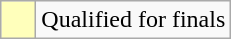<table class=wikitable>
<tr>
<td style=width:1em bgcolor=FFFFBB></td>
<td>Qualified for finals</td>
</tr>
</table>
